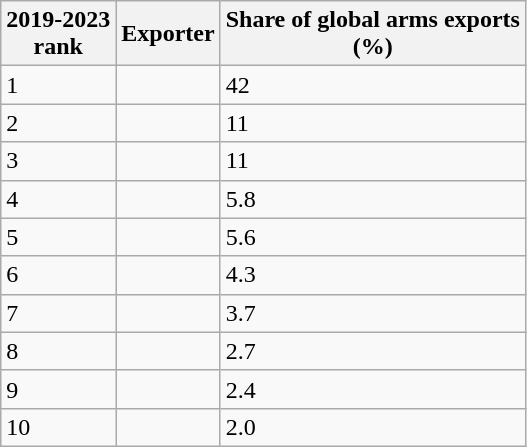<table class="wikitable sortable">
<tr>
<th>2019-2023 <br>rank</th>
<th>Exporter</th>
<th data-sort-type="number">Share of global arms exports<br>(%)</th>
</tr>
<tr>
<td>1</td>
<td></td>
<td>42</td>
</tr>
<tr>
<td>2</td>
<td></td>
<td>11</td>
</tr>
<tr>
<td>3</td>
<td></td>
<td>11</td>
</tr>
<tr>
<td>4</td>
<td></td>
<td>5.8</td>
</tr>
<tr>
<td>5</td>
<td></td>
<td>5.6</td>
</tr>
<tr>
<td>6</td>
<td></td>
<td>4.3</td>
</tr>
<tr>
<td>7</td>
<td></td>
<td>3.7</td>
</tr>
<tr>
<td>8</td>
<td></td>
<td>2.7</td>
</tr>
<tr>
<td>9</td>
<td></td>
<td>2.4</td>
</tr>
<tr>
<td>10</td>
<td></td>
<td>2.0</td>
</tr>
</table>
